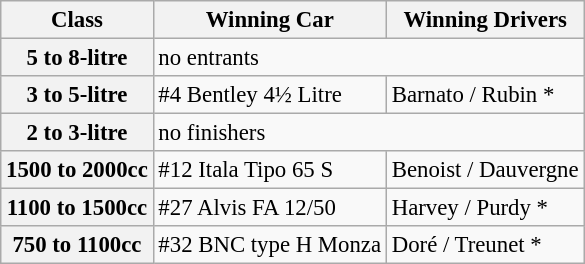<table class="wikitable" style="font-size: 95%">
<tr>
<th>Class</th>
<th>Winning Car</th>
<th>Winning Drivers</th>
</tr>
<tr>
<th>5 to 8-litre</th>
<td colspan=2>no entrants</td>
</tr>
<tr>
<th>3 to 5-litre</th>
<td>#4 Bentley 4½ Litre</td>
<td>Barnato / Rubin *</td>
</tr>
<tr>
<th>2 to 3-litre</th>
<td colspan=2>no finishers</td>
</tr>
<tr>
<th>1500 to 2000cc</th>
<td>#12 Itala Tipo 65 S</td>
<td>Benoist / Dauvergne</td>
</tr>
<tr>
<th>1100 to 1500cc</th>
<td>#27 Alvis FA 12/50</td>
<td>Harvey / Purdy *</td>
</tr>
<tr>
<th>750 to 1100cc</th>
<td>#32 BNC type H Monza</td>
<td>Doré / Treunet *</td>
</tr>
</table>
